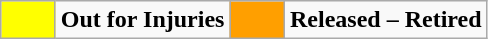<table class="wikitable" style="text-align: right;">
<tr>
<td style="background:#FFFF00; width: 29px;"></td>
<td><strong>Out for Injuries</strong></td>
<td style="background:#FF9F00; width: 29px;"></td>
<td><strong>Released – Retired</strong></td>
</tr>
</table>
